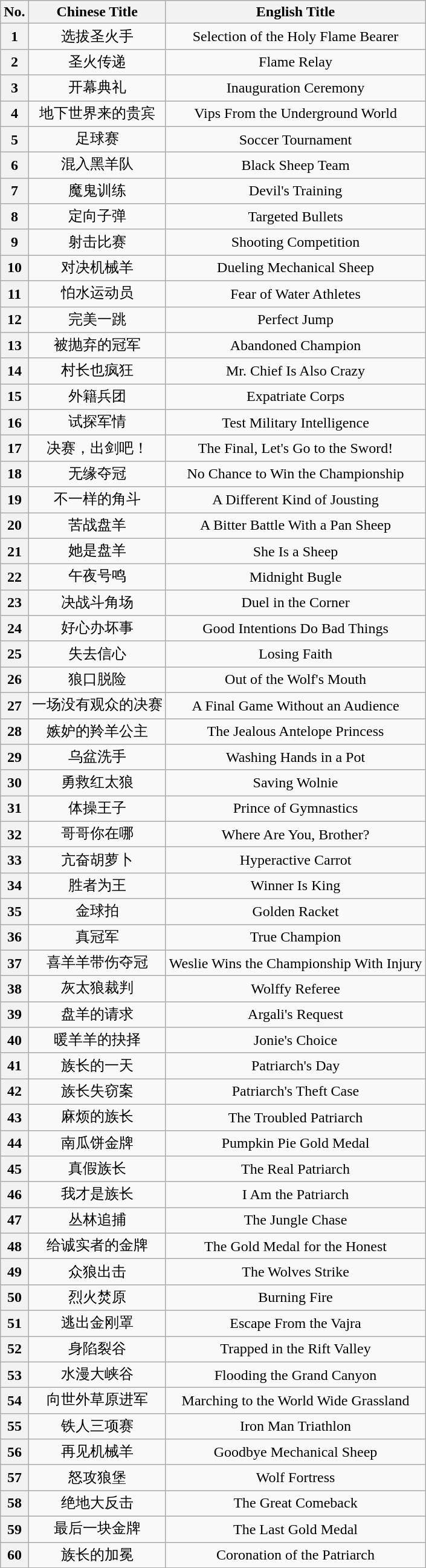<table class="wikitable" style="text-align:center;">
<tr>
<th>No.</th>
<th>Chinese Title</th>
<th>English Title</th>
</tr>
<tr>
<th>1</th>
<td>选拔圣火手</td>
<td>Selection of the Holy Flame Bearer</td>
</tr>
<tr>
<th>2</th>
<td>圣火传递</td>
<td>Flame Relay</td>
</tr>
<tr>
<th>3</th>
<td>开幕典礼</td>
<td>Inauguration Ceremony</td>
</tr>
<tr>
<th>4</th>
<td>地下世界来的贵宾</td>
<td>Vips From the Underground World</td>
</tr>
<tr>
<th>5</th>
<td>足球赛</td>
<td>Soccer Tournament</td>
</tr>
<tr>
<th>6</th>
<td>混入黑羊队</td>
<td>Black Sheep Team</td>
</tr>
<tr>
<th>7</th>
<td>魔鬼训练</td>
<td>Devil's Training</td>
</tr>
<tr>
<th>8</th>
<td>定向子弹</td>
<td>Targeted Bullets</td>
</tr>
<tr>
<th>9</th>
<td>射击比赛</td>
<td>Shooting Competition</td>
</tr>
<tr>
<th>10</th>
<td>对决机械羊</td>
<td>Dueling Mechanical Sheep</td>
</tr>
<tr>
<th>11</th>
<td>怕水运动员</td>
<td>Fear of Water Athletes</td>
</tr>
<tr>
<th>12</th>
<td>完美一跳</td>
<td>Perfect Jump</td>
</tr>
<tr>
<th>13</th>
<td>被抛弃的冠军</td>
<td>Abandoned Champion</td>
</tr>
<tr>
<th>14</th>
<td>村长也疯狂</td>
<td>Mr. Chief Is Also Crazy</td>
</tr>
<tr>
<th>15</th>
<td>外籍兵团</td>
<td>Expatriate Corps</td>
</tr>
<tr>
<th>16</th>
<td>试探军情</td>
<td>Test Military Intelligence</td>
</tr>
<tr>
<th>17</th>
<td>决赛，出剑吧！</td>
<td>The Final, Let's Go to the Sword!</td>
</tr>
<tr>
<th>18</th>
<td>无缘夺冠</td>
<td>No Chance to Win the Championship</td>
</tr>
<tr>
<th>19</th>
<td>不一样的角斗</td>
<td>A Different Kind of Jousting</td>
</tr>
<tr>
<th>20</th>
<td>苦战盘羊</td>
<td>A Bitter Battle With a Pan Sheep</td>
</tr>
<tr>
<th>21</th>
<td>她是盘羊</td>
<td>She Is a Sheep</td>
</tr>
<tr>
<th>22</th>
<td>午夜号鸣</td>
<td>Midnight Bugle</td>
</tr>
<tr>
<th>23</th>
<td>决战斗角场</td>
<td>Duel in the Corner</td>
</tr>
<tr>
<th>24</th>
<td>好心办坏事</td>
<td>Good Intentions Do Bad Things</td>
</tr>
<tr>
<th>25</th>
<td>失去信心</td>
<td>Losing Faith</td>
</tr>
<tr>
<th>26</th>
<td>狼口脱险</td>
<td>Out of the Wolf's Mouth</td>
</tr>
<tr>
<th>27</th>
<td>一场没有观众的决赛</td>
<td>A Final Game Without an Audience</td>
</tr>
<tr>
<th>28</th>
<td>嫉妒的羚羊公主</td>
<td>The Jealous Antelope Princess</td>
</tr>
<tr>
<th>29</th>
<td>乌盆洗手</td>
<td>Washing Hands in a Pot</td>
</tr>
<tr>
<th>30</th>
<td>勇救红太狼</td>
<td>Saving Wolnie</td>
</tr>
<tr>
<th>31</th>
<td>体操王子</td>
<td>Prince of Gymnastics</td>
</tr>
<tr>
<th>32</th>
<td>哥哥你在哪</td>
<td>Where Are You, Brother?</td>
</tr>
<tr>
<th>33</th>
<td>亢奋胡萝卜</td>
<td>Hyperactive Carrot</td>
</tr>
<tr>
<th>34</th>
<td>胜者为王</td>
<td>Winner Is King</td>
</tr>
<tr>
<th>35</th>
<td>金球拍</td>
<td>Golden Racket</td>
</tr>
<tr>
<th>36</th>
<td>真冠军</td>
<td>True Champion</td>
</tr>
<tr>
<th>37</th>
<td>喜羊羊带伤夺冠</td>
<td>Weslie Wins the Championship With Injury</td>
</tr>
<tr>
<th>38</th>
<td>灰太狼裁判</td>
<td>Wolffy Referee</td>
</tr>
<tr>
<th>39</th>
<td>盘羊的请求</td>
<td>Argali's Request</td>
</tr>
<tr>
<th>40</th>
<td>暖羊羊的抉择</td>
<td>Jonie's Choice</td>
</tr>
<tr>
<th>41</th>
<td>族长的一天</td>
<td>Patriarch's Day</td>
</tr>
<tr>
<th>42</th>
<td>族长失窃案</td>
<td>Patriarch's Theft Case</td>
</tr>
<tr>
<th>43</th>
<td>麻烦的族长</td>
<td>The Troubled Patriarch</td>
</tr>
<tr>
<th>44</th>
<td>南瓜饼金牌</td>
<td>Pumpkin Pie Gold Medal</td>
</tr>
<tr>
<th>45</th>
<td>真假族长</td>
<td>The Real Patriarch</td>
</tr>
<tr>
<th>46</th>
<td>我才是族长</td>
<td>I Am the Patriarch</td>
</tr>
<tr>
<th>47</th>
<td>丛林追捕</td>
<td>The Jungle Chase</td>
</tr>
<tr>
<th>48</th>
<td>给诚实者的金牌</td>
<td>The Gold Medal for the Honest</td>
</tr>
<tr>
<th>49</th>
<td>众狼出击</td>
<td>The Wolves Strike</td>
</tr>
<tr>
<th>50</th>
<td>烈火焚原</td>
<td>Burning Fire</td>
</tr>
<tr>
<th>51</th>
<td>逃出金刚罩</td>
<td>Escape From the Vajra</td>
</tr>
<tr>
<th>52</th>
<td>身陷裂谷</td>
<td>Trapped in the Rift Valley</td>
</tr>
<tr>
<th>53</th>
<td>水漫大峡谷</td>
<td>Flooding the Grand Canyon</td>
</tr>
<tr>
<th>54</th>
<td>向世外草原进军</td>
<td>Marching to the World Wide Grassland</td>
</tr>
<tr>
<th>55</th>
<td>铁人三项赛</td>
<td>Iron Man Triathlon</td>
</tr>
<tr>
<th>56</th>
<td>再见机械羊</td>
<td>Goodbye Mechanical Sheep</td>
</tr>
<tr>
<th>57</th>
<td>怒攻狼堡</td>
<td>Wolf Fortress</td>
</tr>
<tr>
<th>58</th>
<td>绝地大反击</td>
<td>The Great Comeback</td>
</tr>
<tr>
<th>59</th>
<td>最后一块金牌</td>
<td>The Last Gold Medal</td>
</tr>
<tr>
<th>60</th>
<td>族长的加冕</td>
<td>Coronation of the Patriarch</td>
</tr>
<tr>
</tr>
</table>
